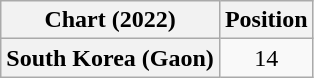<table class="wikitable plainrowheaders" style="text-align:center">
<tr>
<th scope="col">Chart (2022)</th>
<th scope="col">Position</th>
</tr>
<tr>
<th scope="row">South Korea (Gaon)</th>
<td>14</td>
</tr>
</table>
